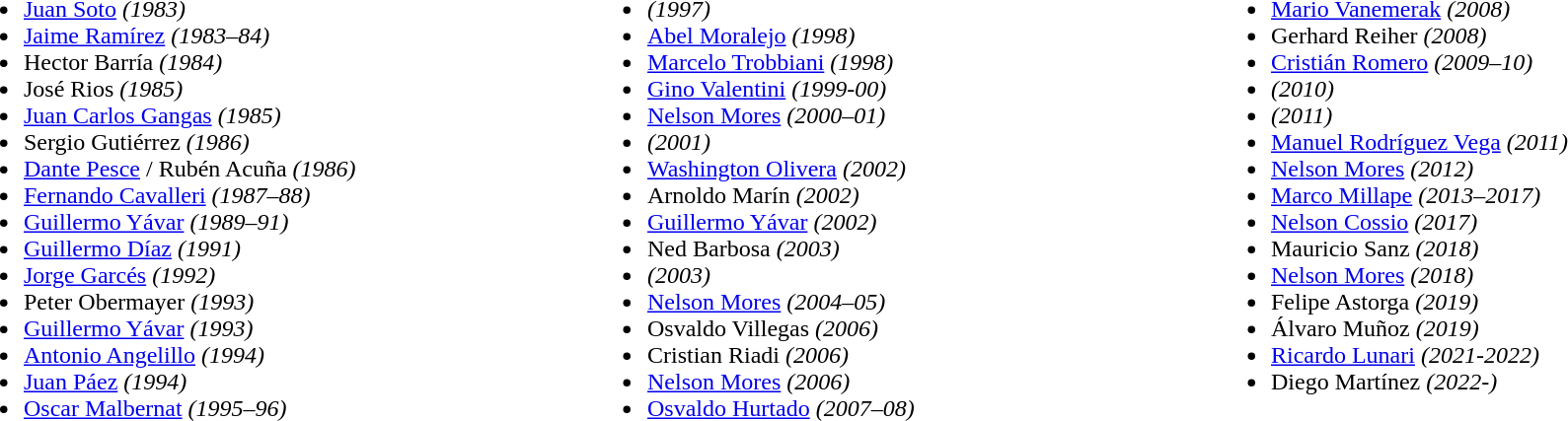<table cellspacing="0" cellpadding="0"  style="background:transparent; width:100%;">
<tr>
<td width="25%" align="left" valign="top"><br><ul><li> <a href='#'>Juan Soto</a> <em>(1983)</em></li><li> <a href='#'>Jaime Ramírez</a> <em>(1983–84)</em></li><li> Hector Barría <em>(1984)</em></li><li> José Rios <em>(1985)</em></li><li> <a href='#'>Juan Carlos Gangas</a> <em>(1985)</em></li><li> Sergio Gutiérrez <em>(1986)</em></li><li> <a href='#'>Dante Pesce</a> / Rubén Acuña <em>(1986)</em></li><li>  <a href='#'>Fernando Cavalleri</a> <em>(1987–88)</em></li><li> <a href='#'>Guillermo Yávar</a> <em>(1989–91)</em></li><li> <a href='#'>Guillermo Díaz</a> <em>(1991)</em></li><li> <a href='#'>Jorge Garcés</a> <em>(1992)</em></li><li> Peter Obermayer <em>(1993)</em></li><li> <a href='#'>Guillermo Yávar</a> <em>(1993)</em></li><li>  <a href='#'>Antonio Angelillo</a> <em>(1994)</em></li><li> <a href='#'>Juan Páez</a> <em>(1994)</em></li><li> <a href='#'>Oscar Malbernat</a> <em>(1995–96)</em></li></ul></td>
<td width="25%" align="left" valign="top"><br><ul><li>  <em>(1997)</em></li><li> <a href='#'>Abel Moralejo</a> <em>(1998)</em></li><li> <a href='#'>Marcelo Trobbiani</a> <em>(1998)</em></li><li> <a href='#'>Gino Valentini</a> <em>(1999-00)</em></li><li> <a href='#'>Nelson Mores</a> <em>(2000–01)</em></li><li>  <em>(2001)</em></li><li>  <a href='#'>Washington Olivera</a> <em>(2002)</em></li><li> Arnoldo Marín <em>(2002)</em></li><li> <a href='#'>Guillermo Yávar</a> <em>(2002)</em></li><li> Ned Barbosa <em>(2003)</em></li><li>  <em>(2003)</em></li><li> <a href='#'>Nelson Mores</a> <em>(2004–05)</em></li><li> Osvaldo Villegas <em>(2006)</em></li><li> Cristian Riadi <em>(2006)</em></li><li> <a href='#'>Nelson Mores</a> <em>(2006)</em></li><li> <a href='#'>Osvaldo Hurtado</a> <em>(2007–08)</em></li></ul></td>
<td width="25%" align="left" valign="top"><br><ul><li> <a href='#'>Mario Vanemerak</a> <em>(2008)</em></li><li> Gerhard Reiher <em>(2008)</em></li><li> <a href='#'>Cristián Romero</a> <em>(2009–10)</em></li><li>  <em>(2010)</em></li><li>  <em>(2011)</em></li><li> <a href='#'>Manuel Rodríguez Vega</a> <em>(2011)</em></li><li> <a href='#'>Nelson Mores</a> <em>(2012)</em></li><li> <a href='#'>Marco Millape</a> <em>(2013–2017)</em></li><li> <a href='#'>Nelson Cossio</a> <em>(2017)</em></li><li> Mauricio Sanz <em>(2018)</em></li><li> <a href='#'>Nelson Mores</a> <em>(2018)</em></li><li> Felipe Astorga <em>(2019)</em></li><li> Álvaro Muñoz <em>(2019)</em></li><li> <a href='#'>Ricardo Lunari</a> <em>(2021-2022)</em></li><li> Diego Martínez <em>(2022-)</em></li></ul></td>
</tr>
</table>
